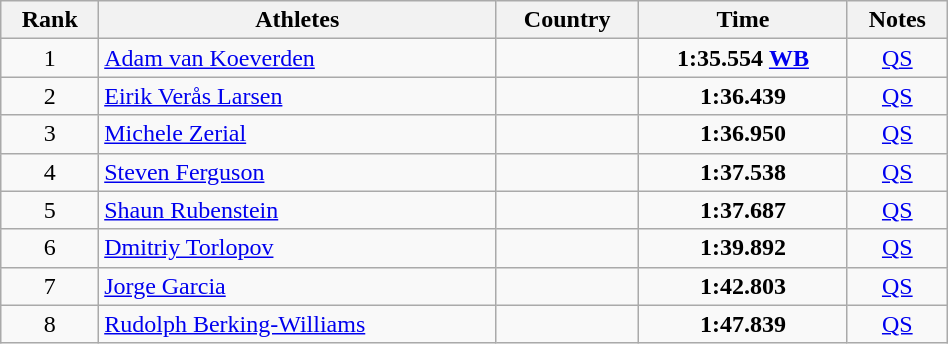<table class="wikitable sortable" width=50% style="text-align:center">
<tr>
<th>Rank</th>
<th>Athletes</th>
<th>Country</th>
<th>Time</th>
<th>Notes</th>
</tr>
<tr>
<td>1</td>
<td align=left><a href='#'>Adam van Koeverden</a></td>
<td align=left></td>
<td><strong>1:35.554</strong>  <strong><a href='#'>WB</a></strong></td>
<td><a href='#'>QS</a></td>
</tr>
<tr>
<td>2</td>
<td align=left><a href='#'>Eirik Verås Larsen</a></td>
<td align=left></td>
<td><strong>1:36.439 </strong></td>
<td><a href='#'>QS</a></td>
</tr>
<tr>
<td>3</td>
<td align=left><a href='#'>Michele Zerial</a></td>
<td align=left></td>
<td><strong>1:36.950</strong></td>
<td><a href='#'>QS</a></td>
</tr>
<tr>
<td>4</td>
<td align=left><a href='#'>Steven Ferguson</a></td>
<td align=left></td>
<td><strong>1:37.538 </strong></td>
<td><a href='#'>QS</a></td>
</tr>
<tr>
<td>5</td>
<td align=left><a href='#'>Shaun Rubenstein</a></td>
<td align=left></td>
<td><strong>1:37.687 </strong></td>
<td><a href='#'>QS</a></td>
</tr>
<tr>
<td>6</td>
<td align=left><a href='#'>Dmitriy Torlopov</a></td>
<td align=left></td>
<td><strong>1:39.892 </strong></td>
<td><a href='#'>QS</a></td>
</tr>
<tr>
<td>7</td>
<td align=left><a href='#'>Jorge Garcia</a></td>
<td align=left></td>
<td><strong>1:42.803</strong></td>
<td><a href='#'>QS</a></td>
</tr>
<tr>
<td>8</td>
<td align=left><a href='#'>Rudolph Berking-Williams</a></td>
<td align=left></td>
<td><strong>1:47.839</strong></td>
<td><a href='#'>QS</a></td>
</tr>
</table>
